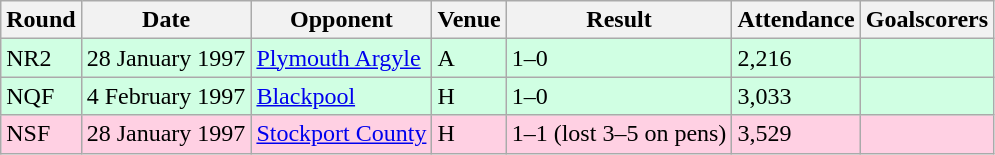<table class="wikitable">
<tr>
<th>Round</th>
<th>Date</th>
<th>Opponent</th>
<th>Venue</th>
<th>Result</th>
<th>Attendance</th>
<th>Goalscorers</th>
</tr>
<tr style="background-color: #d0ffe3;">
<td>NR2</td>
<td>28 January 1997</td>
<td><a href='#'>Plymouth Argyle</a></td>
<td>A</td>
<td>1–0</td>
<td>2,216</td>
<td></td>
</tr>
<tr style="background-color: #d0ffe3;">
<td>NQF</td>
<td>4 February 1997</td>
<td><a href='#'>Blackpool</a></td>
<td>H</td>
<td>1–0</td>
<td>3,033</td>
<td></td>
</tr>
<tr style="background-color: #ffd0e3;">
<td>NSF</td>
<td>28 January 1997</td>
<td><a href='#'>Stockport County</a></td>
<td>H</td>
<td>1–1 (lost 3–5 on pens)</td>
<td>3,529</td>
<td></td>
</tr>
</table>
